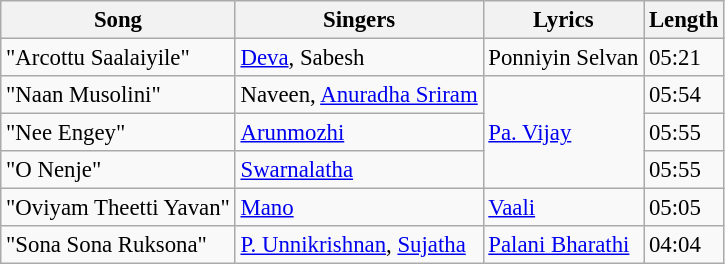<table class="wikitable" style="font-size: 95%;">
<tr>
<th>Song</th>
<th>Singers</th>
<th>Lyrics</th>
<th>Length</th>
</tr>
<tr>
<td>"Arcottu Saalaiyile"</td>
<td><a href='#'>Deva</a>, Sabesh</td>
<td>Ponniyin Selvan</td>
<td>05:21</td>
</tr>
<tr>
<td>"Naan Musolini"</td>
<td>Naveen, <a href='#'>Anuradha Sriram</a></td>
<td rowspan=3><a href='#'>Pa. Vijay</a></td>
<td>05:54</td>
</tr>
<tr>
<td>"Nee Engey"</td>
<td><a href='#'>Arunmozhi</a></td>
<td>05:55</td>
</tr>
<tr>
<td>"O Nenje"</td>
<td><a href='#'>Swarnalatha</a></td>
<td>05:55</td>
</tr>
<tr>
<td>"Oviyam Theetti Yavan"</td>
<td><a href='#'>Mano</a></td>
<td><a href='#'>Vaali</a></td>
<td>05:05</td>
</tr>
<tr>
<td>"Sona Sona Ruksona"</td>
<td><a href='#'>P. Unnikrishnan</a>, <a href='#'>Sujatha</a></td>
<td><a href='#'>Palani Bharathi</a></td>
<td>04:04</td>
</tr>
</table>
